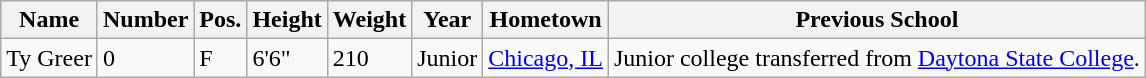<table class="wikitable sortable" border="1">
<tr>
<th>Name</th>
<th>Number</th>
<th>Pos.</th>
<th>Height</th>
<th>Weight</th>
<th>Year</th>
<th>Hometown</th>
<th class="unsortable">Previous School</th>
</tr>
<tr>
<td>Ty Greer</td>
<td>0</td>
<td>F</td>
<td>6'6"</td>
<td>210</td>
<td>Junior</td>
<td><a href='#'>Chicago, IL</a></td>
<td>Junior college transferred from <a href='#'>Daytona State College</a>.</td>
</tr>
</table>
